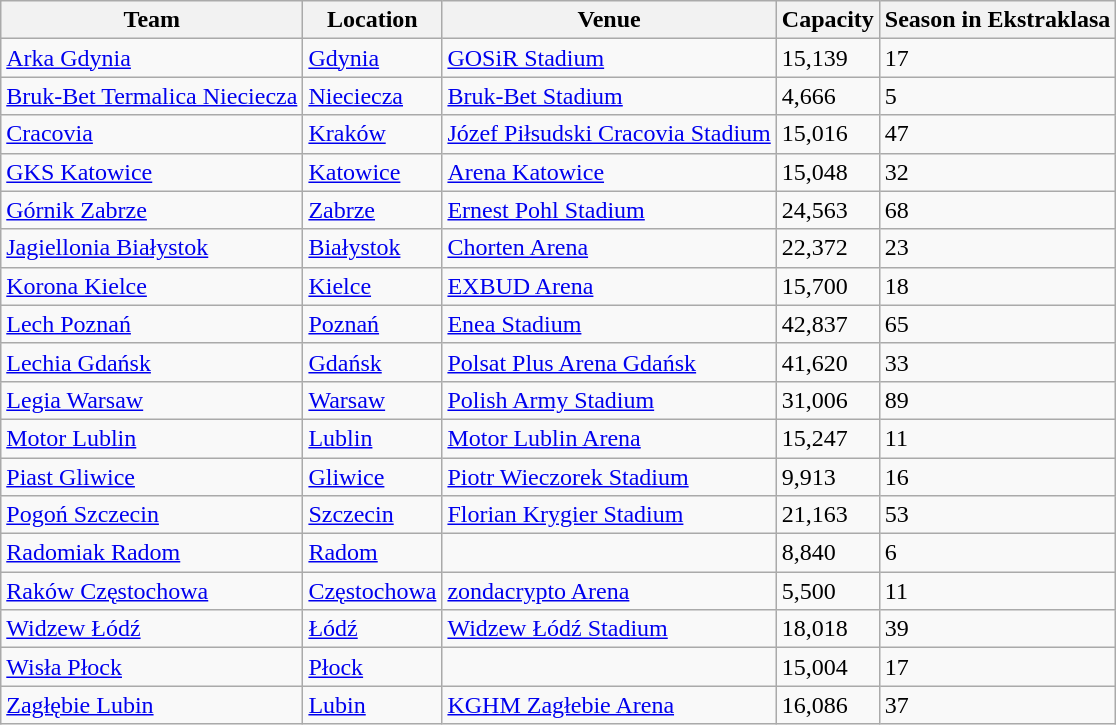<table class="wikitable sortable">
<tr>
<th>Team</th>
<th>Location</th>
<th>Venue</th>
<th>Capacity</th>
<th>Season in Ekstraklasa</th>
</tr>
<tr>
<td><a href='#'>Arka Gdynia</a></td>
<td><a href='#'>Gdynia</a></td>
<td><a href='#'>GOSiR Stadium</a></td>
<td>15,139</td>
<td>17</td>
</tr>
<tr>
<td><a href='#'>Bruk-Bet Termalica Nieciecza</a></td>
<td><a href='#'>Nieciecza</a></td>
<td><a href='#'>Bruk-Bet Stadium</a></td>
<td>4,666</td>
<td>5</td>
</tr>
<tr>
<td><a href='#'>Cracovia</a></td>
<td><a href='#'>Kraków</a></td>
<td><a href='#'>Józef Piłsudski Cracovia Stadium</a></td>
<td>15,016</td>
<td>47</td>
</tr>
<tr>
<td><a href='#'>GKS Katowice</a></td>
<td><a href='#'>Katowice</a></td>
<td><a href='#'>Arena Katowice</a></td>
<td>15,048</td>
<td>32</td>
</tr>
<tr>
<td><a href='#'>Górnik Zabrze</a></td>
<td><a href='#'>Zabrze</a></td>
<td><a href='#'>Ernest Pohl Stadium</a></td>
<td>24,563</td>
<td>68</td>
</tr>
<tr>
<td><a href='#'>Jagiellonia Białystok</a></td>
<td><a href='#'>Białystok</a></td>
<td><a href='#'>Chorten Arena</a></td>
<td>22,372</td>
<td>23</td>
</tr>
<tr>
<td><a href='#'>Korona Kielce</a></td>
<td><a href='#'>Kielce</a></td>
<td><a href='#'>EXBUD Arena</a></td>
<td>15,700</td>
<td>18</td>
</tr>
<tr>
<td><a href='#'>Lech Poznań</a></td>
<td><a href='#'>Poznań</a></td>
<td><a href='#'>Enea Stadium</a></td>
<td>42,837</td>
<td>65</td>
</tr>
<tr>
<td><a href='#'>Lechia Gdańsk</a></td>
<td><a href='#'>Gdańsk</a></td>
<td><a href='#'>Polsat Plus Arena Gdańsk</a></td>
<td>41,620</td>
<td>33</td>
</tr>
<tr>
<td><a href='#'>Legia Warsaw</a></td>
<td><a href='#'>Warsaw</a></td>
<td><a href='#'>Polish Army Stadium</a></td>
<td>31,006</td>
<td>89</td>
</tr>
<tr>
<td><a href='#'>Motor Lublin</a></td>
<td><a href='#'>Lublin</a></td>
<td><a href='#'>Motor Lublin Arena</a></td>
<td>15,247</td>
<td>11</td>
</tr>
<tr>
<td><a href='#'>Piast Gliwice</a></td>
<td><a href='#'>Gliwice</a></td>
<td><a href='#'>Piotr Wieczorek Stadium</a></td>
<td>9,913</td>
<td>16</td>
</tr>
<tr>
<td><a href='#'>Pogoń Szczecin</a></td>
<td><a href='#'>Szczecin</a></td>
<td><a href='#'>Florian Krygier Stadium</a></td>
<td>21,163</td>
<td>53</td>
</tr>
<tr>
<td><a href='#'>Radomiak Radom</a></td>
<td><a href='#'>Radom</a></td>
<td></td>
<td>8,840</td>
<td>6</td>
</tr>
<tr>
<td><a href='#'>Raków Częstochowa</a></td>
<td><a href='#'>Częstochowa</a></td>
<td><a href='#'>zondacrypto Arena</a></td>
<td>5,500</td>
<td>11</td>
</tr>
<tr>
<td><a href='#'>Widzew Łódź</a></td>
<td><a href='#'>Łódź</a></td>
<td><a href='#'>Widzew Łódź Stadium</a></td>
<td>18,018</td>
<td>39</td>
</tr>
<tr>
<td><a href='#'>Wisła Płock</a></td>
<td><a href='#'>Płock</a></td>
<td></td>
<td>15,004</td>
<td>17</td>
</tr>
<tr>
<td><a href='#'>Zagłębie Lubin</a></td>
<td><a href='#'>Lubin</a></td>
<td><a href='#'>KGHM Zagłebie Arena</a></td>
<td>16,086</td>
<td>37</td>
</tr>
</table>
